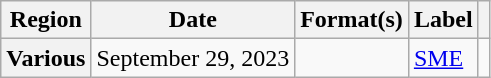<table class="wikitable plainrowheaders">
<tr>
<th scope="col">Region</th>
<th scope="col">Date</th>
<th scope="col">Format(s)</th>
<th scope="col">Label</th>
<th scope="col"></th>
</tr>
<tr>
<th scope="row">Various</th>
<td>September 29, 2023</td>
<td></td>
<td><a href='#'>SME</a></td>
<td align="center"></td>
</tr>
</table>
